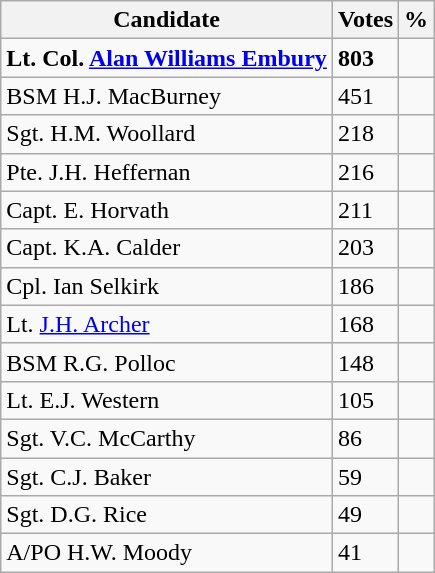<table class="wikitable">
<tr>
<th>Candidate</th>
<th>Votes</th>
<th>%</th>
</tr>
<tr>
<td><strong>Lt. Col. <a href='#'>Alan Williams Embury</a></strong></td>
<td><strong>803</strong></td>
<td></td>
</tr>
<tr>
<td>BSM H.J. MacBurney</td>
<td>451</td>
<td></td>
</tr>
<tr>
<td>Sgt. H.M. Woollard</td>
<td>218</td>
<td></td>
</tr>
<tr>
<td>Pte. J.H. Heffernan</td>
<td>216</td>
<td></td>
</tr>
<tr>
<td>Capt. E. Horvath</td>
<td>211</td>
<td></td>
</tr>
<tr>
<td>Capt. K.A. Calder</td>
<td>203</td>
<td></td>
</tr>
<tr>
<td>Cpl. Ian Selkirk</td>
<td>186</td>
<td></td>
</tr>
<tr>
<td>Lt. <a href='#'>J.H. Archer</a></td>
<td>168</td>
<td></td>
</tr>
<tr>
<td>BSM R.G. Polloc</td>
<td>148</td>
<td></td>
</tr>
<tr>
<td>Lt. E.J. Western</td>
<td>105</td>
<td></td>
</tr>
<tr>
<td>Sgt. V.C. McCarthy</td>
<td>86</td>
<td></td>
</tr>
<tr>
<td>Sgt. C.J. Baker</td>
<td>59</td>
<td></td>
</tr>
<tr>
<td>Sgt. D.G. Rice</td>
<td>49</td>
<td></td>
</tr>
<tr>
<td>A/PO H.W. Moody</td>
<td>41</td>
<td></td>
</tr>
</table>
